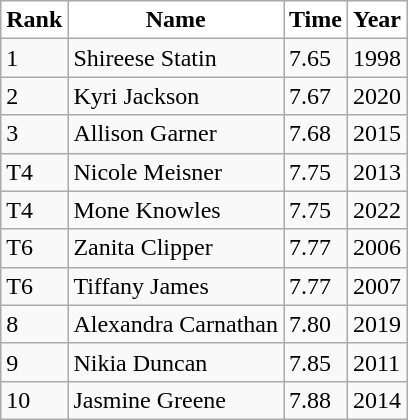<table class="wikitable">
<tr>
<th style="background:white">Rank</th>
<th style="background:white">Name</th>
<th style="background:white">Time</th>
<th style="background:white">Year</th>
</tr>
<tr>
<td>1</td>
<td>Shireese Statin</td>
<td>7.65</td>
<td>1998</td>
</tr>
<tr>
<td>2</td>
<td>Kyri Jackson</td>
<td>7.67</td>
<td>2020</td>
</tr>
<tr>
<td>3</td>
<td>Allison Garner</td>
<td>7.68</td>
<td>2015</td>
</tr>
<tr>
<td>T4</td>
<td>Nicole Meisner</td>
<td>7.75</td>
<td>2013</td>
</tr>
<tr>
<td>T4</td>
<td>Mone Knowles</td>
<td>7.75</td>
<td>2022</td>
</tr>
<tr>
<td>T6</td>
<td>Zanita Clipper</td>
<td>7.77</td>
<td>2006</td>
</tr>
<tr>
<td>T6</td>
<td>Tiffany James</td>
<td>7.77</td>
<td>2007</td>
</tr>
<tr>
<td>8</td>
<td>Alexandra Carnathan</td>
<td>7.80</td>
<td>2019</td>
</tr>
<tr>
<td>9</td>
<td>Nikia Duncan</td>
<td>7.85</td>
<td>2011</td>
</tr>
<tr>
<td>10</td>
<td>Jasmine Greene</td>
<td>7.88</td>
<td>2014</td>
</tr>
</table>
